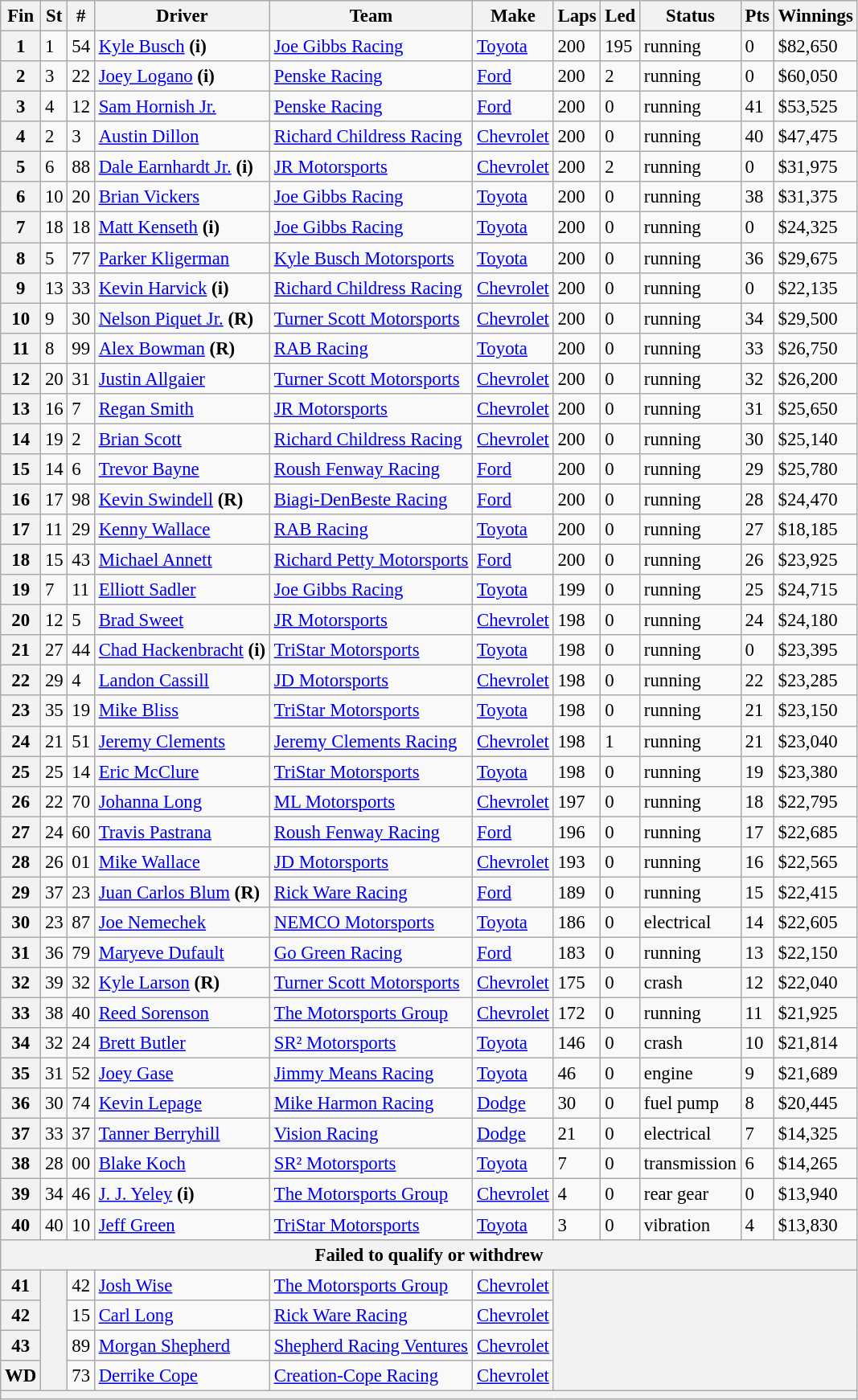<table class="wikitable" style="font-size:95%">
<tr>
<th>Fin</th>
<th>St</th>
<th>#</th>
<th>Driver</th>
<th>Team</th>
<th>Make</th>
<th>Laps</th>
<th>Led</th>
<th>Status</th>
<th>Pts</th>
<th>Winnings</th>
</tr>
<tr>
<th>1</th>
<td>1</td>
<td>54</td>
<td><a href='#'>Kyle Busch</a> <strong>(i)</strong></td>
<td><a href='#'>Joe Gibbs Racing</a></td>
<td><a href='#'>Toyota</a></td>
<td>200</td>
<td>195</td>
<td>running</td>
<td>0</td>
<td>$82,650</td>
</tr>
<tr>
<th>2</th>
<td>3</td>
<td>22</td>
<td><a href='#'>Joey Logano</a> <strong>(i)</strong></td>
<td><a href='#'>Penske Racing</a></td>
<td><a href='#'>Ford</a></td>
<td>200</td>
<td>2</td>
<td>running</td>
<td>0</td>
<td>$60,050</td>
</tr>
<tr>
<th>3</th>
<td>4</td>
<td>12</td>
<td><a href='#'>Sam Hornish Jr.</a></td>
<td><a href='#'>Penske Racing</a></td>
<td><a href='#'>Ford</a></td>
<td>200</td>
<td>0</td>
<td>running</td>
<td>41</td>
<td>$53,525</td>
</tr>
<tr>
<th>4</th>
<td>2</td>
<td>3</td>
<td><a href='#'>Austin Dillon</a></td>
<td><a href='#'>Richard Childress Racing</a></td>
<td><a href='#'>Chevrolet</a></td>
<td>200</td>
<td>0</td>
<td>running</td>
<td>40</td>
<td>$47,475</td>
</tr>
<tr>
<th>5</th>
<td>6</td>
<td>88</td>
<td><a href='#'>Dale Earnhardt Jr.</a> <strong>(i)</strong></td>
<td><a href='#'>JR Motorsports</a></td>
<td><a href='#'>Chevrolet</a></td>
<td>200</td>
<td>2</td>
<td>running</td>
<td>0</td>
<td>$31,975</td>
</tr>
<tr>
<th>6</th>
<td>10</td>
<td>20</td>
<td><a href='#'>Brian Vickers</a></td>
<td><a href='#'>Joe Gibbs Racing</a></td>
<td><a href='#'>Toyota</a></td>
<td>200</td>
<td>0</td>
<td>running</td>
<td>38</td>
<td>$31,375</td>
</tr>
<tr>
<th>7</th>
<td>18</td>
<td>18</td>
<td><a href='#'>Matt Kenseth</a> <strong>(i)</strong></td>
<td><a href='#'>Joe Gibbs Racing</a></td>
<td><a href='#'>Toyota</a></td>
<td>200</td>
<td>0</td>
<td>running</td>
<td>0</td>
<td>$24,325</td>
</tr>
<tr>
<th>8</th>
<td>5</td>
<td>77</td>
<td><a href='#'>Parker Kligerman</a></td>
<td><a href='#'>Kyle Busch Motorsports</a></td>
<td><a href='#'>Toyota</a></td>
<td>200</td>
<td>0</td>
<td>running</td>
<td>36</td>
<td>$29,675</td>
</tr>
<tr>
<th>9</th>
<td>13</td>
<td>33</td>
<td><a href='#'>Kevin Harvick</a> <strong>(i)</strong></td>
<td><a href='#'>Richard Childress Racing</a></td>
<td><a href='#'>Chevrolet</a></td>
<td>200</td>
<td>0</td>
<td>running</td>
<td>0</td>
<td>$22,135</td>
</tr>
<tr>
<th>10</th>
<td>9</td>
<td>30</td>
<td><a href='#'>Nelson Piquet Jr.</a> <strong>(R)</strong></td>
<td><a href='#'>Turner Scott Motorsports</a></td>
<td><a href='#'>Chevrolet</a></td>
<td>200</td>
<td>0</td>
<td>running</td>
<td>34</td>
<td>$29,500</td>
</tr>
<tr>
<th>11</th>
<td>8</td>
<td>99</td>
<td><a href='#'>Alex Bowman</a> <strong>(R)</strong></td>
<td><a href='#'>RAB Racing</a></td>
<td><a href='#'>Toyota</a></td>
<td>200</td>
<td>0</td>
<td>running</td>
<td>33</td>
<td>$26,750</td>
</tr>
<tr>
<th>12</th>
<td>20</td>
<td>31</td>
<td><a href='#'>Justin Allgaier</a></td>
<td><a href='#'>Turner Scott Motorsports</a></td>
<td><a href='#'>Chevrolet</a></td>
<td>200</td>
<td>0</td>
<td>running</td>
<td>32</td>
<td>$26,200</td>
</tr>
<tr>
<th>13</th>
<td>16</td>
<td>7</td>
<td><a href='#'>Regan Smith</a></td>
<td><a href='#'>JR Motorsports</a></td>
<td><a href='#'>Chevrolet</a></td>
<td>200</td>
<td>0</td>
<td>running</td>
<td>31</td>
<td>$25,650</td>
</tr>
<tr>
<th>14</th>
<td>19</td>
<td>2</td>
<td><a href='#'>Brian Scott</a></td>
<td><a href='#'>Richard Childress Racing</a></td>
<td><a href='#'>Chevrolet</a></td>
<td>200</td>
<td>0</td>
<td>running</td>
<td>30</td>
<td>$25,140</td>
</tr>
<tr>
<th>15</th>
<td>14</td>
<td>6</td>
<td><a href='#'>Trevor Bayne</a></td>
<td><a href='#'>Roush Fenway Racing</a></td>
<td><a href='#'>Ford</a></td>
<td>200</td>
<td>0</td>
<td>running</td>
<td>29</td>
<td>$25,780</td>
</tr>
<tr>
<th>16</th>
<td>17</td>
<td>98</td>
<td><a href='#'>Kevin Swindell</a> <strong>(R)</strong></td>
<td><a href='#'>Biagi-DenBeste Racing</a></td>
<td><a href='#'>Ford</a></td>
<td>200</td>
<td>0</td>
<td>running</td>
<td>28</td>
<td>$24,470</td>
</tr>
<tr>
<th>17</th>
<td>11</td>
<td>29</td>
<td><a href='#'>Kenny Wallace</a></td>
<td><a href='#'>RAB Racing</a></td>
<td><a href='#'>Toyota</a></td>
<td>200</td>
<td>0</td>
<td>running</td>
<td>27</td>
<td>$18,185</td>
</tr>
<tr>
<th>18</th>
<td>15</td>
<td>43</td>
<td><a href='#'>Michael Annett</a></td>
<td><a href='#'>Richard Petty Motorsports</a></td>
<td><a href='#'>Ford</a></td>
<td>200</td>
<td>0</td>
<td>running</td>
<td>26</td>
<td>$23,925</td>
</tr>
<tr>
<th>19</th>
<td>7</td>
<td>11</td>
<td><a href='#'>Elliott Sadler</a></td>
<td><a href='#'>Joe Gibbs Racing</a></td>
<td><a href='#'>Toyota</a></td>
<td>199</td>
<td>0</td>
<td>running</td>
<td>25</td>
<td>$24,715</td>
</tr>
<tr>
<th>20</th>
<td>12</td>
<td>5</td>
<td><a href='#'>Brad Sweet</a></td>
<td><a href='#'>JR Motorsports</a></td>
<td><a href='#'>Chevrolet</a></td>
<td>198</td>
<td>0</td>
<td>running</td>
<td>24</td>
<td>$24,180</td>
</tr>
<tr>
<th>21</th>
<td>27</td>
<td>44</td>
<td><a href='#'>Chad Hackenbracht</a> <strong>(i)</strong></td>
<td><a href='#'>TriStar Motorsports</a></td>
<td><a href='#'>Toyota</a></td>
<td>198</td>
<td>0</td>
<td>running</td>
<td>0</td>
<td>$23,395</td>
</tr>
<tr>
<th>22</th>
<td>29</td>
<td>4</td>
<td><a href='#'>Landon Cassill</a></td>
<td><a href='#'>JD Motorsports</a></td>
<td><a href='#'>Chevrolet</a></td>
<td>198</td>
<td>0</td>
<td>running</td>
<td>22</td>
<td>$23,285</td>
</tr>
<tr>
<th>23</th>
<td>35</td>
<td>19</td>
<td><a href='#'>Mike Bliss</a></td>
<td><a href='#'>TriStar Motorsports</a></td>
<td><a href='#'>Toyota</a></td>
<td>198</td>
<td>0</td>
<td>running</td>
<td>21</td>
<td>$23,150</td>
</tr>
<tr>
<th>24</th>
<td>21</td>
<td>51</td>
<td><a href='#'>Jeremy Clements</a></td>
<td><a href='#'>Jeremy Clements Racing</a></td>
<td><a href='#'>Chevrolet</a></td>
<td>198</td>
<td>1</td>
<td>running</td>
<td>21</td>
<td>$23,040</td>
</tr>
<tr>
<th>25</th>
<td>25</td>
<td>14</td>
<td><a href='#'>Eric McClure</a></td>
<td><a href='#'>TriStar Motorsports</a></td>
<td><a href='#'>Toyota</a></td>
<td>198</td>
<td>0</td>
<td>running</td>
<td>19</td>
<td>$23,380</td>
</tr>
<tr>
<th>26</th>
<td>22</td>
<td>70</td>
<td><a href='#'>Johanna Long</a></td>
<td><a href='#'>ML Motorsports</a></td>
<td><a href='#'>Chevrolet</a></td>
<td>197</td>
<td>0</td>
<td>running</td>
<td>18</td>
<td>$22,795</td>
</tr>
<tr>
<th>27</th>
<td>24</td>
<td>60</td>
<td><a href='#'>Travis Pastrana</a></td>
<td><a href='#'>Roush Fenway Racing</a></td>
<td><a href='#'>Ford</a></td>
<td>196</td>
<td>0</td>
<td>running</td>
<td>17</td>
<td>$22,685</td>
</tr>
<tr>
<th>28</th>
<td>26</td>
<td>01</td>
<td><a href='#'>Mike Wallace</a></td>
<td><a href='#'>JD Motorsports</a></td>
<td><a href='#'>Chevrolet</a></td>
<td>193</td>
<td>0</td>
<td>running</td>
<td>16</td>
<td>$22,565</td>
</tr>
<tr>
<th>29</th>
<td>37</td>
<td>23</td>
<td><a href='#'>Juan Carlos Blum</a> <strong>(R)</strong></td>
<td><a href='#'>Rick Ware Racing</a></td>
<td><a href='#'>Ford</a></td>
<td>189</td>
<td>0</td>
<td>running</td>
<td>15</td>
<td>$22,415</td>
</tr>
<tr>
<th>30</th>
<td>23</td>
<td>87</td>
<td><a href='#'>Joe Nemechek</a></td>
<td><a href='#'>NEMCO Motorsports</a></td>
<td><a href='#'>Toyota</a></td>
<td>186</td>
<td>0</td>
<td>electrical</td>
<td>14</td>
<td>$22,605</td>
</tr>
<tr>
<th>31</th>
<td>36</td>
<td>79</td>
<td><a href='#'>Maryeve Dufault</a></td>
<td><a href='#'>Go Green Racing</a></td>
<td><a href='#'>Ford</a></td>
<td>183</td>
<td>0</td>
<td>running</td>
<td>13</td>
<td>$22,150</td>
</tr>
<tr>
<th>32</th>
<td>39</td>
<td>32</td>
<td><a href='#'>Kyle Larson</a> <strong>(R)</strong></td>
<td><a href='#'>Turner Scott Motorsports</a></td>
<td><a href='#'>Chevrolet</a></td>
<td>175</td>
<td>0</td>
<td>crash</td>
<td>12</td>
<td>$22,040</td>
</tr>
<tr>
<th>33</th>
<td>38</td>
<td>40</td>
<td><a href='#'>Reed Sorenson</a></td>
<td><a href='#'>The Motorsports Group</a></td>
<td><a href='#'>Chevrolet</a></td>
<td>172</td>
<td>0</td>
<td>running</td>
<td>11</td>
<td>$21,925</td>
</tr>
<tr>
<th>34</th>
<td>32</td>
<td>24</td>
<td><a href='#'>Brett Butler</a></td>
<td><a href='#'>SR² Motorsports</a></td>
<td><a href='#'>Toyota</a></td>
<td>146</td>
<td>0</td>
<td>crash</td>
<td>10</td>
<td>$21,814</td>
</tr>
<tr>
<th>35</th>
<td>31</td>
<td>52</td>
<td><a href='#'>Joey Gase</a></td>
<td><a href='#'>Jimmy Means Racing</a></td>
<td><a href='#'>Toyota</a></td>
<td>46</td>
<td>0</td>
<td>engine</td>
<td>9</td>
<td>$21,689</td>
</tr>
<tr>
<th>36</th>
<td>30</td>
<td>74</td>
<td><a href='#'>Kevin Lepage</a></td>
<td><a href='#'>Mike Harmon Racing</a></td>
<td><a href='#'>Dodge</a></td>
<td>30</td>
<td>0</td>
<td>fuel pump</td>
<td>8</td>
<td>$20,445</td>
</tr>
<tr>
<th>37</th>
<td>33</td>
<td>37</td>
<td><a href='#'>Tanner Berryhill</a></td>
<td><a href='#'>Vision Racing</a></td>
<td><a href='#'>Dodge</a></td>
<td>21</td>
<td>0</td>
<td>electrical</td>
<td>7</td>
<td>$14,325</td>
</tr>
<tr>
<th>38</th>
<td>28</td>
<td>00</td>
<td><a href='#'>Blake Koch</a></td>
<td><a href='#'>SR² Motorsports</a></td>
<td><a href='#'>Toyota</a></td>
<td>7</td>
<td>0</td>
<td>transmission</td>
<td>6</td>
<td>$14,265</td>
</tr>
<tr>
<th>39</th>
<td>34</td>
<td>46</td>
<td><a href='#'>J. J. Yeley</a> <strong>(i)</strong></td>
<td><a href='#'>The Motorsports Group</a></td>
<td><a href='#'>Chevrolet</a></td>
<td>4</td>
<td>0</td>
<td>rear gear</td>
<td>0</td>
<td>$13,940</td>
</tr>
<tr>
<th>40</th>
<td>40</td>
<td>10</td>
<td><a href='#'>Jeff Green</a></td>
<td><a href='#'>TriStar Motorsports</a></td>
<td><a href='#'>Toyota</a></td>
<td>3</td>
<td>0</td>
<td>vibration</td>
<td>4</td>
<td>$13,830</td>
</tr>
<tr>
<th colspan="11">Failed to qualify or withdrew</th>
</tr>
<tr>
<th>41</th>
<th rowspan="4"></th>
<td>42</td>
<td><a href='#'>Josh Wise</a></td>
<td><a href='#'>The Motorsports Group</a></td>
<td><a href='#'>Chevrolet</a></td>
<th colspan="5" rowspan="4"></th>
</tr>
<tr>
<th>42</th>
<td>15</td>
<td><a href='#'>Carl Long</a></td>
<td><a href='#'>Rick Ware Racing</a></td>
<td><a href='#'>Chevrolet</a></td>
</tr>
<tr>
<th>43</th>
<td>89</td>
<td><a href='#'>Morgan Shepherd</a></td>
<td><a href='#'>Shepherd Racing Ventures</a></td>
<td><a href='#'>Chevrolet</a></td>
</tr>
<tr>
<th>WD</th>
<td>73</td>
<td><a href='#'>Derrike Cope</a></td>
<td><a href='#'>Creation-Cope Racing</a></td>
<td><a href='#'>Chevrolet</a></td>
</tr>
<tr>
<th colspan="11"></th>
</tr>
</table>
